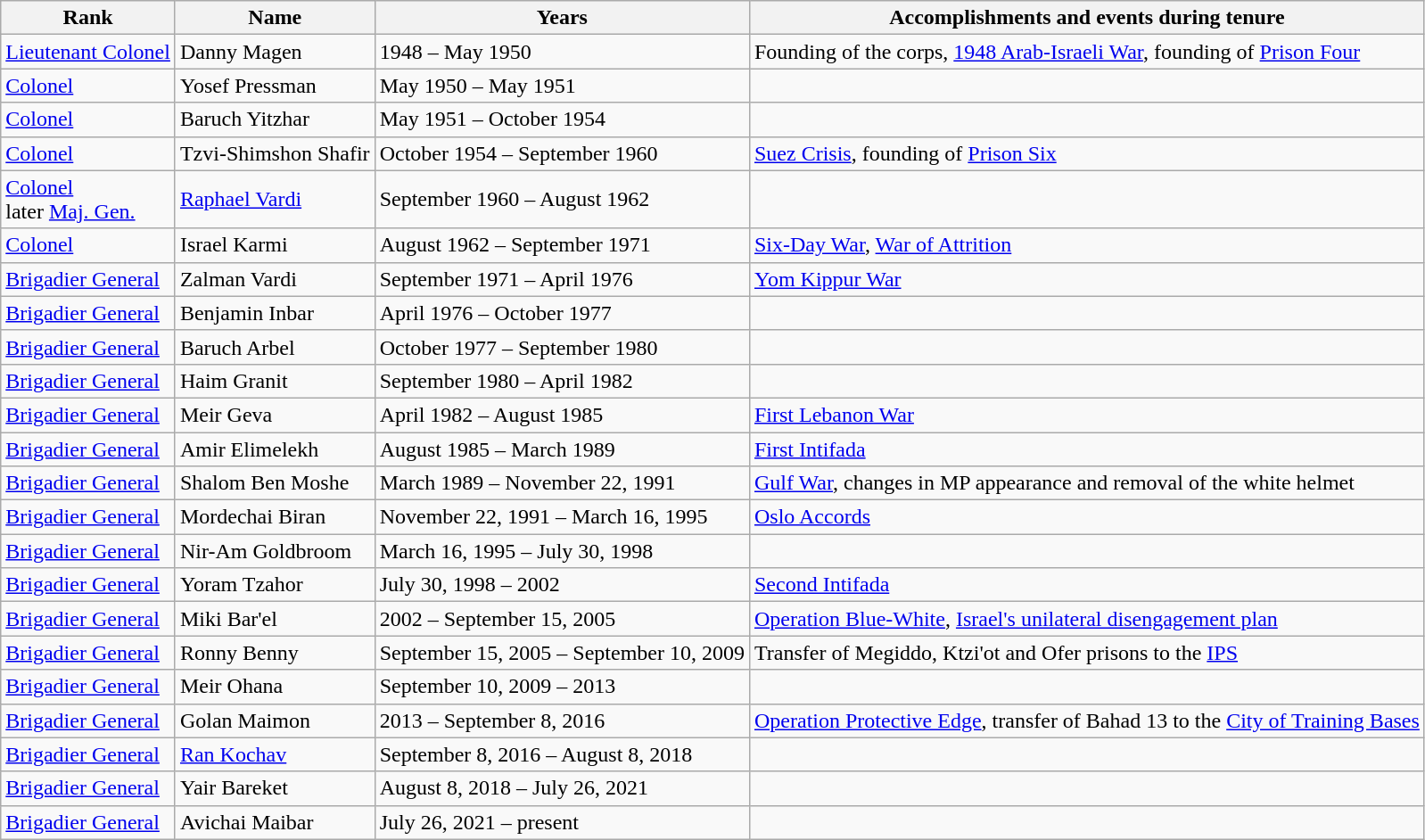<table class="wikitable">
<tr>
<th>Rank</th>
<th>Name</th>
<th>Years</th>
<th>Accomplishments and events during tenure</th>
</tr>
<tr>
<td><a href='#'>Lieutenant Colonel</a></td>
<td>Danny Magen</td>
<td>1948 – May 1950</td>
<td>Founding of the corps, <a href='#'>1948 Arab-Israeli War</a>, founding of <a href='#'>Prison Four</a></td>
</tr>
<tr>
<td><a href='#'>Colonel</a></td>
<td>Yosef Pressman</td>
<td>May 1950 – May 1951</td>
<td></td>
</tr>
<tr>
<td><a href='#'>Colonel</a></td>
<td>Baruch Yitzhar</td>
<td>May 1951 – October 1954</td>
<td></td>
</tr>
<tr>
<td><a href='#'>Colonel</a></td>
<td>Tzvi-Shimshon Shafir</td>
<td>October 1954 – September 1960</td>
<td><a href='#'>Suez Crisis</a>, founding of <a href='#'>Prison Six</a></td>
</tr>
<tr>
<td><a href='#'>Colonel</a><br>later <a href='#'>Maj. Gen.</a></td>
<td><a href='#'>Raphael Vardi</a></td>
<td>September 1960 – August 1962</td>
<td></td>
</tr>
<tr>
<td><a href='#'>Colonel</a></td>
<td>Israel Karmi</td>
<td>August 1962 – September 1971</td>
<td><a href='#'>Six-Day War</a>, <a href='#'>War of Attrition</a></td>
</tr>
<tr>
<td><a href='#'>Brigadier General</a></td>
<td>Zalman Vardi</td>
<td>September 1971 – April 1976</td>
<td><a href='#'>Yom Kippur War</a></td>
</tr>
<tr>
<td><a href='#'>Brigadier General</a></td>
<td>Benjamin Inbar</td>
<td>April 1976 – October 1977</td>
<td></td>
</tr>
<tr>
<td><a href='#'>Brigadier General</a></td>
<td>Baruch Arbel</td>
<td>October 1977 – September 1980</td>
<td></td>
</tr>
<tr>
<td><a href='#'>Brigadier General</a></td>
<td>Haim Granit</td>
<td>September 1980 – April 1982</td>
<td></td>
</tr>
<tr>
<td><a href='#'>Brigadier General</a></td>
<td>Meir Geva</td>
<td>April 1982 – August 1985</td>
<td><a href='#'>First Lebanon War</a></td>
</tr>
<tr>
<td><a href='#'>Brigadier General</a></td>
<td>Amir Elimelekh</td>
<td>August 1985 – March 1989</td>
<td><a href='#'>First Intifada</a></td>
</tr>
<tr>
<td><a href='#'>Brigadier General</a></td>
<td>Shalom Ben Moshe</td>
<td>March 1989 – November 22, 1991</td>
<td><a href='#'>Gulf War</a>, changes in MP appearance and removal of the white helmet</td>
</tr>
<tr>
<td><a href='#'>Brigadier General</a></td>
<td>Mordechai Biran</td>
<td>November 22, 1991 – March 16, 1995</td>
<td><a href='#'>Oslo Accords</a></td>
</tr>
<tr>
<td><a href='#'>Brigadier General</a></td>
<td>Nir-Am Goldbroom</td>
<td>March 16, 1995 – July 30, 1998</td>
<td></td>
</tr>
<tr>
<td><a href='#'>Brigadier General</a></td>
<td>Yoram Tzahor</td>
<td>July 30, 1998 – 2002</td>
<td><a href='#'>Second Intifada</a></td>
</tr>
<tr>
<td><a href='#'>Brigadier General</a></td>
<td>Miki Bar'el</td>
<td>2002 – September 15, 2005</td>
<td><a href='#'>Operation Blue-White</a>, <a href='#'>Israel's unilateral disengagement plan</a></td>
</tr>
<tr>
<td><a href='#'>Brigadier General</a></td>
<td>Ronny Benny</td>
<td>September 15, 2005 – September 10, 2009</td>
<td>Transfer of Megiddo, Ktzi'ot and Ofer prisons to the <a href='#'>IPS</a></td>
</tr>
<tr>
<td><a href='#'>Brigadier General</a></td>
<td>Meir Ohana</td>
<td>September 10, 2009 – 2013</td>
<td></td>
</tr>
<tr>
<td><a href='#'>Brigadier General</a></td>
<td>Golan Maimon</td>
<td>2013 – September 8, 2016</td>
<td><a href='#'>Operation Protective Edge</a>, transfer of Bahad 13 to the <a href='#'>City of Training Bases</a></td>
</tr>
<tr>
<td><a href='#'>Brigadier General</a></td>
<td><a href='#'>Ran Kochav</a></td>
<td>September 8, 2016 – August 8, 2018</td>
<td></td>
</tr>
<tr>
<td><a href='#'>Brigadier General</a></td>
<td>Yair Bareket</td>
<td>August 8, 2018 – July 26, 2021</td>
<td></td>
</tr>
<tr>
<td><a href='#'>Brigadier General</a></td>
<td>Avichai Maibar</td>
<td>July 26, 2021 – present</td>
<td></td>
</tr>
</table>
